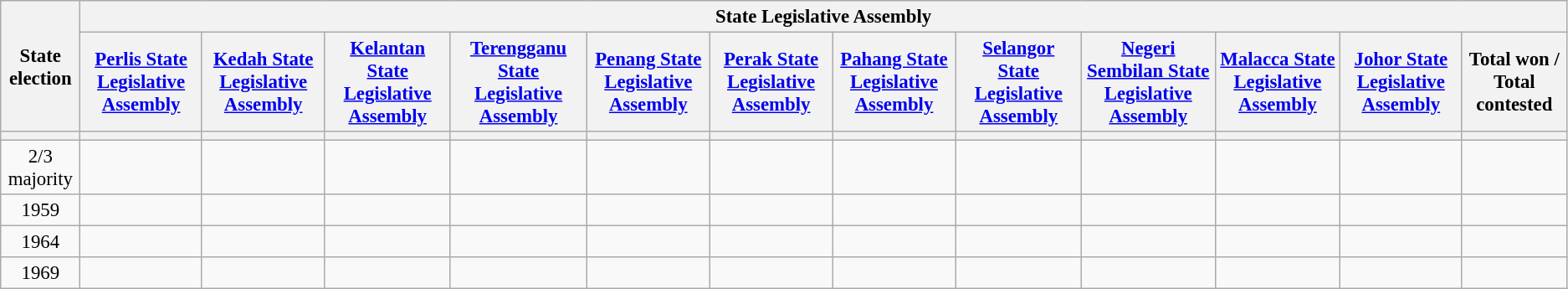<table class="wikitable sortable" style="text-align:center; font-size:95%">
<tr>
<th rowspan=2>State election</th>
<th colspan=12>State Legislative Assembly</th>
</tr>
<tr>
<th><a href='#'>Perlis State Legislative Assembly</a></th>
<th><a href='#'>Kedah State Legislative Assembly</a></th>
<th><a href='#'>Kelantan State Legislative Assembly</a></th>
<th><a href='#'>Terengganu State Legislative Assembly</a></th>
<th><a href='#'>Penang State Legislative Assembly</a></th>
<th><a href='#'>Perak State Legislative Assembly</a></th>
<th><a href='#'>Pahang State Legislative Assembly</a></th>
<th><a href='#'>Selangor State Legislative Assembly</a></th>
<th><a href='#'>Negeri Sembilan State Legislative Assembly</a></th>
<th><a href='#'>Malacca State Legislative Assembly</a></th>
<th><a href='#'>Johor State Legislative Assembly</a></th>
<th>Total won / Total contested</th>
</tr>
<tr>
<th></th>
<th></th>
<th></th>
<th></th>
<th></th>
<th></th>
<th></th>
<th></th>
<th></th>
<th></th>
<th></th>
<th></th>
<th></th>
</tr>
<tr>
<td>2/3 majority</td>
<td></td>
<td></td>
<td></td>
<td></td>
<td></td>
<td></td>
<td></td>
<td></td>
<td></td>
<td></td>
<td></td>
<td></td>
</tr>
<tr>
<td>1959</td>
<td></td>
<td></td>
<td></td>
<td></td>
<td></td>
<td></td>
<td></td>
<td></td>
<td></td>
<td></td>
<td></td>
<td></td>
</tr>
<tr>
<td>1964</td>
<td></td>
<td></td>
<td></td>
<td></td>
<td></td>
<td></td>
<td></td>
<td></td>
<td></td>
<td></td>
<td></td>
<td></td>
</tr>
<tr>
<td>1969</td>
<td></td>
<td></td>
<td></td>
<td></td>
<td></td>
<td></td>
<td></td>
<td></td>
<td></td>
<td></td>
<td></td>
<td></td>
</tr>
</table>
